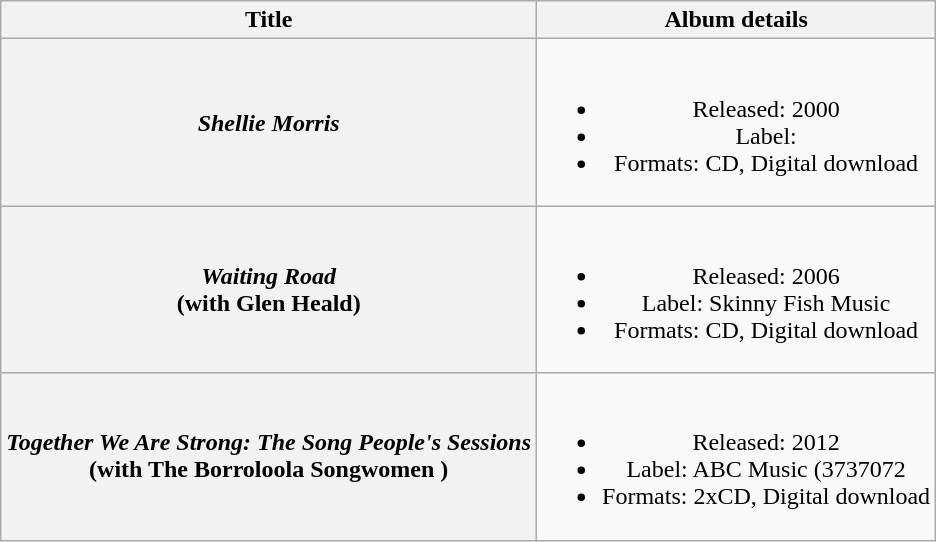<table class="wikitable plainrowheaders" style="text-align:center;">
<tr>
<th>Title</th>
<th>Album details</th>
</tr>
<tr>
<th scope="row"><em>Shellie Morris</em></th>
<td><br><ul><li>Released: 2000</li><li>Label:</li><li>Formats: CD, Digital download</li></ul></td>
</tr>
<tr>
<th scope="row"><em>Waiting Road</em> <br> (with Glen Heald)</th>
<td><br><ul><li>Released: 2006</li><li>Label: Skinny Fish Music</li><li>Formats: CD, Digital download</li></ul></td>
</tr>
<tr>
<th scope="row"><em>Together We Are Strong: The Song People's Sessions</em> <br> (with The Borroloola Songwomen )</th>
<td><br><ul><li>Released: 2012</li><li>Label: ABC Music (3737072</li><li>Formats: 2xCD, Digital download</li></ul></td>
</tr>
</table>
